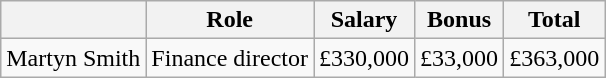<table class="wikitable">
<tr>
<th></th>
<th>Role</th>
<th>Salary</th>
<th>Bonus</th>
<th>Total</th>
</tr>
<tr>
<td>Martyn Smith</td>
<td>Finance director</td>
<td align="right">£330,000</td>
<td align="right">£33,000</td>
<td align="right">£363,000</td>
</tr>
</table>
